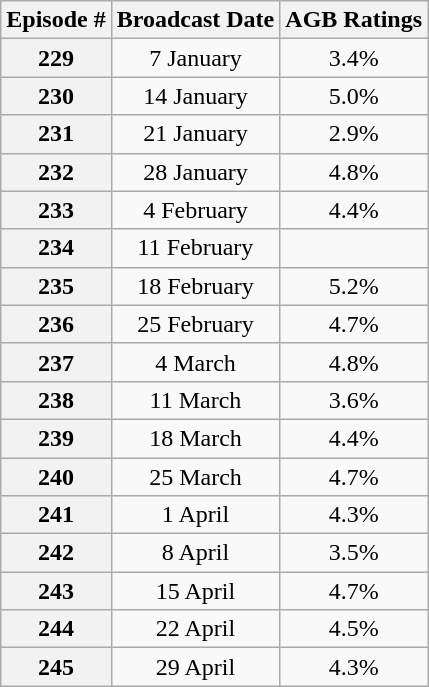<table class=wikitable style=text-align:center>
<tr>
<th>Episode #</th>
<th>Broadcast Date</th>
<th>AGB Ratings<br></th>
</tr>
<tr>
<th>229</th>
<td>7 January</td>
<td>3.4%</td>
</tr>
<tr>
<th>230</th>
<td>14 January</td>
<td>5.0%</td>
</tr>
<tr>
<th>231</th>
<td>21 January</td>
<td>2.9%</td>
</tr>
<tr>
<th>232</th>
<td>28 January</td>
<td>4.8%</td>
</tr>
<tr>
<th>233</th>
<td>4 February</td>
<td>4.4%</td>
</tr>
<tr>
<th>234</th>
<td>11 February</td>
<td></td>
</tr>
<tr>
<th>235</th>
<td>18 February</td>
<td>5.2%</td>
</tr>
<tr>
<th>236</th>
<td>25 February</td>
<td>4.7%</td>
</tr>
<tr>
<th>237</th>
<td>4 March</td>
<td>4.8%</td>
</tr>
<tr>
<th>238</th>
<td>11 March</td>
<td>3.6%</td>
</tr>
<tr>
<th>239</th>
<td>18 March</td>
<td>4.4%</td>
</tr>
<tr>
<th>240</th>
<td>25 March</td>
<td>4.7%</td>
</tr>
<tr>
<th>241</th>
<td>1 April</td>
<td>4.3%</td>
</tr>
<tr>
<th>242</th>
<td>8 April</td>
<td>3.5%</td>
</tr>
<tr>
<th>243</th>
<td>15 April</td>
<td>4.7%</td>
</tr>
<tr>
<th>244</th>
<td>22 April</td>
<td>4.5%</td>
</tr>
<tr>
<th>245</th>
<td>29 April</td>
<td>4.3%</td>
</tr>
</table>
